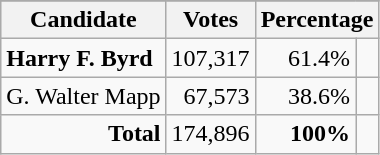<table class="wikitable" style="text-align:center;">
<tr>
</tr>
<tr style="background-color:#E9E9E9;">
<th>Candidate</th>
<th>Votes</th>
<th colspan=2>Percentage</th>
</tr>
<tr>
<td style="text-align:left;"><strong>Harry F. Byrd</strong></td>
<td style="text-align:right;">107,317</td>
<td style="text-align:right;">61.4%</td>
<td style="text-align:right;"><div><div> </div></div></td>
</tr>
<tr>
<td style="text-align:left;">G. Walter Mapp</td>
<td style="text-align:right;">67,573</td>
<td style="text-align:right;">38.6%</td>
<td style="text-align:right;"><div><div> </div></div></td>
</tr>
<tr style="text-align:right;">
<td><strong>Total</strong></td>
<td>174,896</td>
<td><strong>100%</strong></td>
<td></td>
</tr>
</table>
